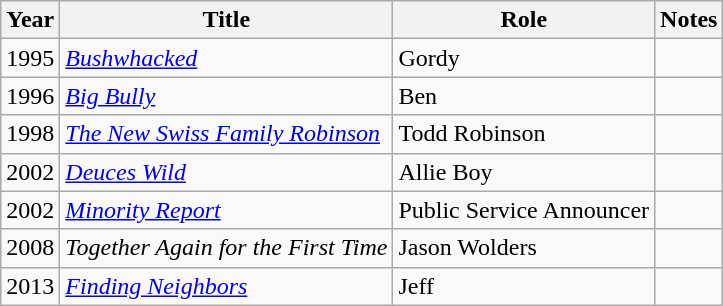<table class="wikitable sortable">
<tr>
<th>Year</th>
<th>Title</th>
<th>Role</th>
<th>Notes</th>
</tr>
<tr>
<td>1995</td>
<td><a href='#'><em>Bushwhacked</em></a></td>
<td>Gordy</td>
<td></td>
</tr>
<tr>
<td>1996</td>
<td><a href='#'><em>Big Bully</em></a></td>
<td>Ben</td>
<td></td>
</tr>
<tr>
<td>1998</td>
<td><em><a href='#'>The New Swiss Family Robinson</a></em></td>
<td>Todd Robinson</td>
<td></td>
</tr>
<tr>
<td>2002</td>
<td><em><a href='#'>Deuces Wild</a></em></td>
<td>Allie Boy</td>
<td></td>
</tr>
<tr>
<td>2002</td>
<td><a href='#'><em>Minority Report</em></a></td>
<td>Public Service Announcer</td>
<td></td>
</tr>
<tr>
<td>2008</td>
<td><em>Together Again for the First Time</em></td>
<td>Jason Wolders</td>
<td></td>
</tr>
<tr>
<td>2013</td>
<td><em><a href='#'>Finding Neighbors</a></em></td>
<td>Jeff</td>
<td></td>
</tr>
</table>
